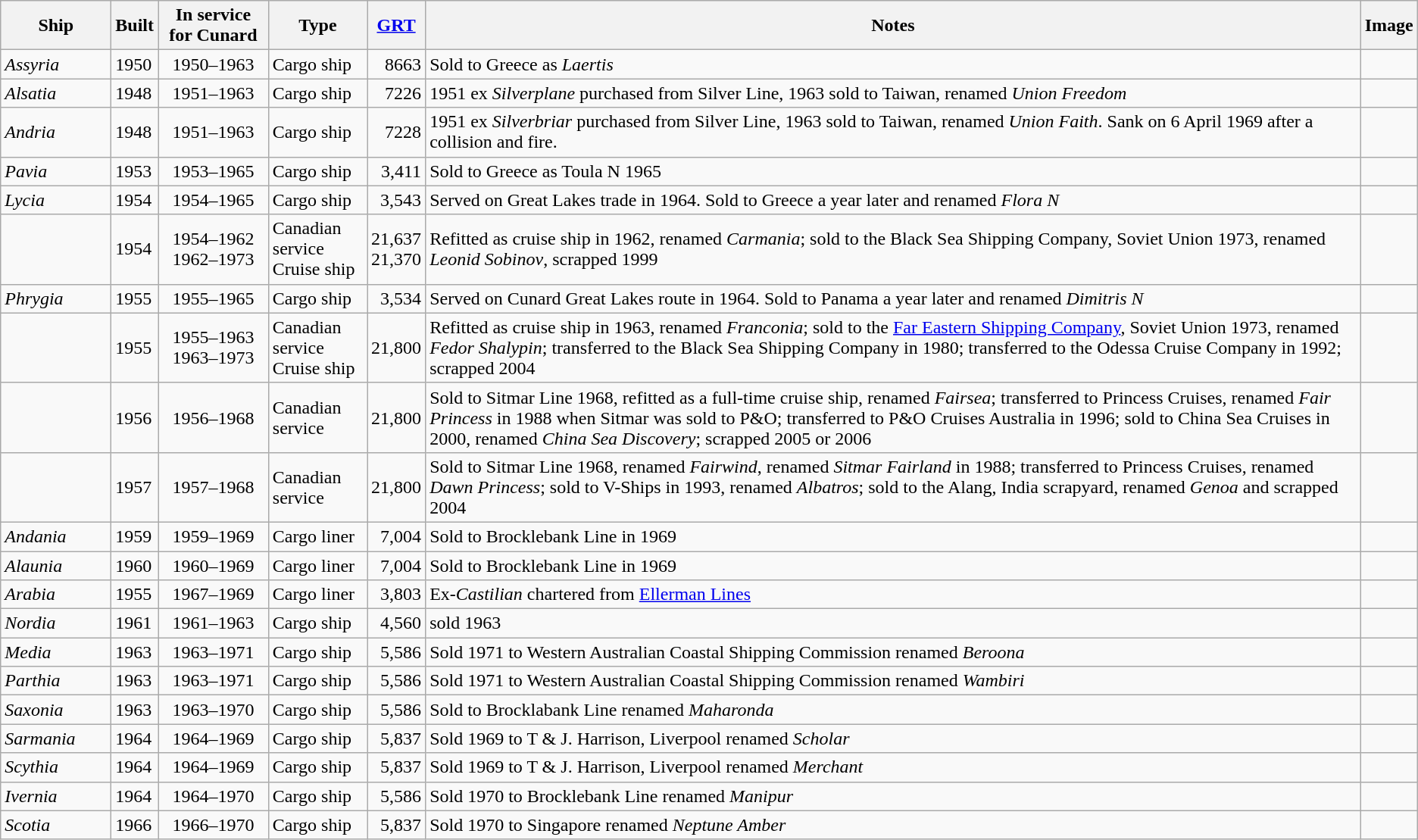<table class="wikitable sortable">
<tr>
<th width=90px>Ship</th>
<th>Built</th>
<th>In service for Cunard</th>
<th>Type</th>
<th><a href='#'>GRT</a></th>
<th class="unsortable">Notes</th>
<th class="unsortable">Image</th>
</tr>
<tr>
<td><em>Assyria</em></td>
<td>1950</td>
<td style="text-align:Center;">1950–1963</td>
<td>Cargo ship</td>
<td style="text-align:Right;">8663</td>
<td>Sold to Greece as <em>Laertis</em></td>
<td></td>
</tr>
<tr>
<td><em>Alsatia</em></td>
<td>1948</td>
<td style="text-align:Center;">1951–1963</td>
<td>Cargo ship</td>
<td style="text-align:Right;">7226</td>
<td>1951 ex <em>Silverplane</em> purchased from Silver Line, 1963 sold to Taiwan, renamed <em>Union Freedom</em></td>
<td></td>
</tr>
<tr>
<td><em>Andria</em></td>
<td>1948</td>
<td style="text-align:Center;">1951–1963</td>
<td>Cargo ship</td>
<td style="text-align:Right;">7228</td>
<td>1951 ex <em>Silverbriar</em> purchased from Silver Line, 1963 sold to Taiwan, renamed <em>Union Faith</em>. Sank on 6 April 1969 after a collision and fire.</td>
<td></td>
</tr>
<tr>
<td><em>Pavia</em></td>
<td>1953</td>
<td style="text-align:Center;">1953–1965</td>
<td>Cargo ship</td>
<td style="text-align:Right;">3,411</td>
<td>Sold to Greece as Toula N 1965</td>
<td></td>
</tr>
<tr>
<td><em>Lycia</em></td>
<td>1954</td>
<td style="text-align:Center;">1954–1965</td>
<td>Cargo ship</td>
<td style="text-align:Right;">3,543</td>
<td>Served on Great Lakes trade in 1964. Sold to Greece a year later and renamed <em>Flora N</em></td>
<td></td>
</tr>
<tr>
<td><br><br></td>
<td>1954</td>
<td style="text-align:Center;">1954–1962<br>1962–1973</td>
<td>Canadian service<br>Cruise ship</td>
<td style="text-align:Right;">21,637<br>21,370</td>
<td>Refitted as cruise ship in 1962, renamed <em>Carmania</em>; sold to the Black Sea Shipping Company, Soviet Union 1973, renamed <em>Leonid Sobinov</em>, scrapped 1999</td>
<td></td>
</tr>
<tr>
<td><em>Phrygia</em></td>
<td>1955</td>
<td style="text-align:Center;">1955–1965</td>
<td>Cargo ship</td>
<td style="text-align:Right;">3,534</td>
<td>Served on Cunard Great Lakes route in 1964. Sold to Panama a year later and renamed <em>Dimitris N</em></td>
<td></td>
</tr>
<tr>
<td><br></td>
<td>1955</td>
<td style="text-align:Center;">1955–1963<br>1963–1973</td>
<td>Canadian service<br>Cruise ship</td>
<td style="text-align:Right;">21,800</td>
<td>Refitted as cruise ship in 1963, renamed <em>Franconia</em>; sold to the <a href='#'>Far Eastern Shipping Company</a>, Soviet Union 1973, renamed <em>Fedor Shalypin</em>; transferred to the Black Sea Shipping Company in 1980; transferred to the Odessa Cruise Company in 1992; scrapped 2004</td>
<td></td>
</tr>
<tr>
<td></td>
<td>1956</td>
<td style="text-align:Center;">1956–1968</td>
<td>Canadian service</td>
<td style="text-align:Right;">21,800</td>
<td>Sold to Sitmar Line 1968, refitted as a full-time cruise ship, renamed <em>Fairsea</em>; transferred to Princess Cruises, renamed <em>Fair Princess</em> in 1988 when Sitmar was sold to P&O; transferred to P&O Cruises Australia in 1996; sold to China Sea Cruises in 2000, renamed <em>China Sea Discovery</em>; scrapped 2005 or 2006</td>
<td></td>
</tr>
<tr>
<td></td>
<td>1957</td>
<td style="text-align:Center;">1957–1968</td>
<td>Canadian service</td>
<td style="text-align:Right;">21,800</td>
<td>Sold to Sitmar Line 1968, renamed <em>Fairwind</em>, renamed <em>Sitmar Fairland</em> in 1988; transferred to Princess Cruises, renamed <em>Dawn Princess</em>; sold to V-Ships in 1993, renamed <em>Albatros</em>; sold to the Alang, India scrapyard, renamed <em>Genoa</em> and scrapped 2004</td>
<td></td>
</tr>
<tr>
<td><em>Andania</em></td>
<td>1959</td>
<td style="text-align:Center;">1959–1969</td>
<td>Cargo liner</td>
<td style="text-align:Right;">7,004</td>
<td>Sold to Brocklebank Line in 1969</td>
<td></td>
</tr>
<tr>
<td><em>Alaunia</em></td>
<td>1960</td>
<td style="text-align:Center;">1960–1969</td>
<td>Cargo liner</td>
<td style="text-align:Right;">7,004</td>
<td>Sold to Brocklebank Line in 1969</td>
<td></td>
</tr>
<tr>
<td><em>Arabia</em></td>
<td>1955</td>
<td style="text-align:Center;">1967–1969</td>
<td>Cargo liner</td>
<td style="text-align:Right;">3,803</td>
<td>Ex-<em>Castilian</em> chartered from <a href='#'>Ellerman Lines</a></td>
<td></td>
</tr>
<tr>
<td><em>Nordia</em></td>
<td>1961</td>
<td style="text-align:Center;">1961–1963</td>
<td>Cargo ship</td>
<td style="text-align:Right;">4,560</td>
<td>sold 1963</td>
<td></td>
</tr>
<tr>
<td><em>Media</em></td>
<td>1963</td>
<td style="text-align:Center;">1963–1971</td>
<td>Cargo ship</td>
<td style="text-align:Right;">5,586</td>
<td>Sold 1971 to Western Australian Coastal Shipping Commission renamed <em>Beroona</em></td>
<td></td>
</tr>
<tr>
<td><em>Parthia</em></td>
<td>1963</td>
<td style="text-align:Center;">1963–1971</td>
<td>Cargo ship</td>
<td style="text-align:Right;">5,586</td>
<td>Sold 1971 to Western Australian Coastal Shipping Commission renamed <em>Wambiri</em></td>
<td></td>
</tr>
<tr>
<td><em>Saxonia</em></td>
<td>1963</td>
<td style="text-align:Center;">1963–1970</td>
<td>Cargo ship</td>
<td style="text-align:Right;">5,586</td>
<td>Sold to Brocklabank Line renamed <em>Maharonda</em></td>
<td></td>
</tr>
<tr>
<td><em>Sarmania</em></td>
<td>1964</td>
<td style="text-align:Center;">1964–1969</td>
<td>Cargo ship</td>
<td style="text-align:Right;">5,837</td>
<td>Sold 1969 to T & J. Harrison, Liverpool renamed <em>Scholar</em></td>
<td></td>
</tr>
<tr>
<td><em>Scythia</em></td>
<td>1964</td>
<td style="text-align:Center;">1964–1969</td>
<td>Cargo ship</td>
<td style="text-align:Right;">5,837</td>
<td>Sold 1969 to T & J. Harrison, Liverpool renamed <em>Merchant</em></td>
<td></td>
</tr>
<tr>
<td><em>Ivernia</em></td>
<td>1964</td>
<td style="text-align:Center;">1964–1970</td>
<td>Cargo ship</td>
<td style="text-align:Right;">5,586</td>
<td>Sold 1970 to Brocklebank Line renamed <em>Manipur</em></td>
<td></td>
</tr>
<tr>
<td><em>Scotia</em></td>
<td>1966</td>
<td style="text-align:Center;">1966–1970</td>
<td>Cargo ship</td>
<td style="text-align:Right;">5,837</td>
<td>Sold 1970 to Singapore renamed <em>Neptune Amber</em></td>
<td></td>
</tr>
</table>
